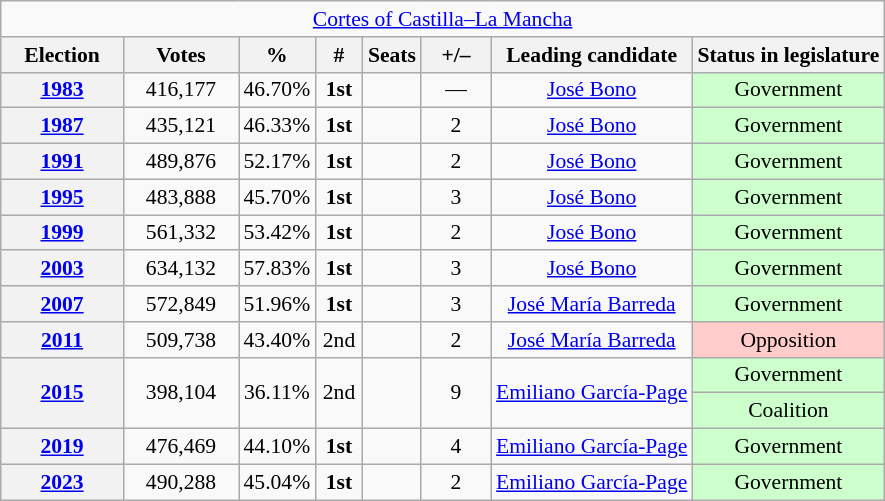<table class="wikitable" style="font-size:90%; text-align:center;">
<tr>
<td colspan="8" align="center"><a href='#'>Cortes of Castilla–La Mancha</a></td>
</tr>
<tr>
<th width="75">Election</th>
<th width="70">Votes</th>
<th width="35">%</th>
<th width="25">#</th>
<th>Seats</th>
<th width="40">+/–</th>
<th>Leading candidate</th>
<th>Status in legislature</th>
</tr>
<tr>
<th><a href='#'>1983</a></th>
<td>416,177</td>
<td>46.70%</td>
<td><strong>1st</strong></td>
<td></td>
<td>—</td>
<td><a href='#'>José Bono</a></td>
<td style="background:#cfc;">Government</td>
</tr>
<tr>
<th><a href='#'>1987</a></th>
<td>435,121</td>
<td>46.33%</td>
<td><strong>1st</strong></td>
<td></td>
<td>2</td>
<td><a href='#'>José Bono</a></td>
<td style="background:#cfc;">Government</td>
</tr>
<tr>
<th><a href='#'>1991</a></th>
<td>489,876</td>
<td>52.17%</td>
<td><strong>1st</strong></td>
<td></td>
<td>2</td>
<td><a href='#'>José Bono</a></td>
<td style="background:#cfc;">Government</td>
</tr>
<tr>
<th><a href='#'>1995</a></th>
<td>483,888</td>
<td>45.70%</td>
<td><strong>1st</strong></td>
<td></td>
<td>3</td>
<td><a href='#'>José Bono</a></td>
<td style="background:#cfc;">Government</td>
</tr>
<tr>
<th><a href='#'>1999</a></th>
<td>561,332</td>
<td>53.42%</td>
<td><strong>1st</strong></td>
<td></td>
<td>2</td>
<td><a href='#'>José Bono</a></td>
<td style="background:#cfc;">Government</td>
</tr>
<tr>
<th><a href='#'>2003</a></th>
<td>634,132</td>
<td>57.83%</td>
<td><strong>1st</strong></td>
<td></td>
<td>3</td>
<td><a href='#'>José Bono</a></td>
<td style="background:#cfc;">Government</td>
</tr>
<tr>
<th><a href='#'>2007</a></th>
<td>572,849</td>
<td>51.96%</td>
<td><strong>1st</strong></td>
<td></td>
<td>3</td>
<td><a href='#'>José María Barreda</a></td>
<td style="background:#cfc;">Government</td>
</tr>
<tr>
<th><a href='#'>2011</a></th>
<td>509,738</td>
<td>43.40%</td>
<td>2nd</td>
<td></td>
<td>2</td>
<td><a href='#'>José María Barreda</a></td>
<td style="background:#fcc;">Opposition</td>
</tr>
<tr>
<th rowspan="2"><a href='#'>2015</a></th>
<td rowspan="2">398,104</td>
<td rowspan="2">36.11%</td>
<td rowspan="2">2nd</td>
<td rowspan="2"></td>
<td rowspan="2">9</td>
<td rowspan="2"><a href='#'>Emiliano García-Page</a></td>
<td style="background:#cfc;">Government </td>
</tr>
<tr>
<td style="background:#cfc;">Coalition </td>
</tr>
<tr>
<th><a href='#'>2019</a></th>
<td>476,469</td>
<td>44.10%</td>
<td><strong>1st</strong></td>
<td></td>
<td>4</td>
<td><a href='#'>Emiliano García-Page</a></td>
<td style="background:#cfc;">Government</td>
</tr>
<tr>
<th><a href='#'>2023</a></th>
<td>490,288</td>
<td>45.04%</td>
<td><strong>1st</strong></td>
<td></td>
<td>2</td>
<td><a href='#'>Emiliano García-Page</a></td>
<td style="background:#cfc;">Government</td>
</tr>
</table>
